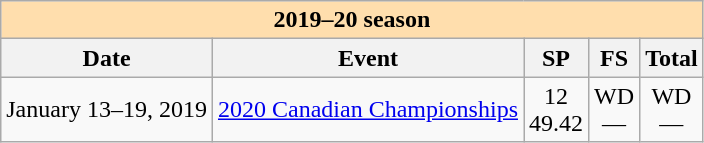<table class="wikitable">
<tr>
<th style="background-color: #ffdead; " colspan=5 align=center>2019–20 season</th>
</tr>
<tr>
<th>Date</th>
<th>Event</th>
<th>SP</th>
<th>FS</th>
<th>Total</th>
</tr>
<tr>
<td>January 13–19, 2019</td>
<td><a href='#'>2020 Canadian Championships</a></td>
<td align=center>12 <br> 49.42</td>
<td align=center>WD <br> —</td>
<td align=center>WD <br> —</td>
</tr>
</table>
